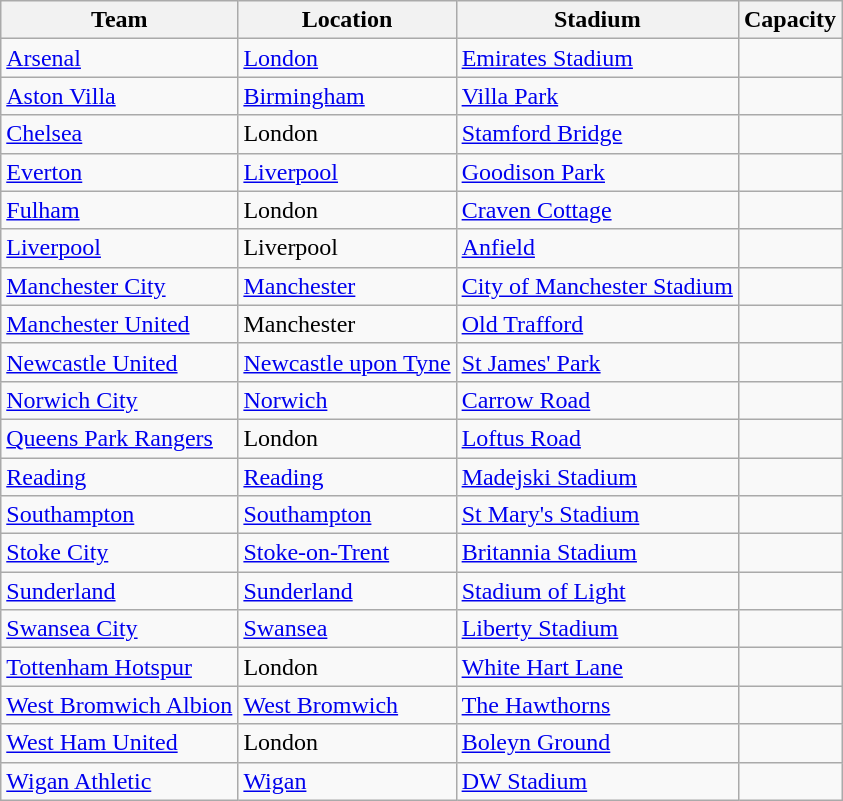<table class="wikitable sortable">
<tr>
<th>Team</th>
<th>Location</th>
<th>Stadium</th>
<th>Capacity</th>
</tr>
<tr>
<td><a href='#'>Arsenal</a></td>
<td><a href='#'>London</a> </td>
<td><a href='#'>Emirates Stadium</a></td>
<td style="text-align:center;"></td>
</tr>
<tr>
<td><a href='#'>Aston Villa</a></td>
<td><a href='#'>Birmingham</a></td>
<td><a href='#'>Villa Park</a></td>
<td style="text-align:center;"></td>
</tr>
<tr>
<td><a href='#'>Chelsea</a></td>
<td>London </td>
<td><a href='#'>Stamford Bridge</a></td>
<td style="text-align:center;"></td>
</tr>
<tr>
<td><a href='#'>Everton</a></td>
<td><a href='#'>Liverpool</a> </td>
<td><a href='#'>Goodison Park</a></td>
<td style="text-align:center;"></td>
</tr>
<tr>
<td><a href='#'>Fulham</a></td>
<td>London </td>
<td><a href='#'>Craven Cottage</a></td>
<td style="text-align:center;"></td>
</tr>
<tr>
<td><a href='#'>Liverpool</a></td>
<td>Liverpool </td>
<td><a href='#'>Anfield</a></td>
<td style="text-align:center;"></td>
</tr>
<tr>
<td><a href='#'>Manchester City</a></td>
<td><a href='#'>Manchester</a> </td>
<td><a href='#'>City of Manchester Stadium</a></td>
<td style="text-align:center;"></td>
</tr>
<tr>
<td><a href='#'>Manchester United</a></td>
<td>Manchester </td>
<td><a href='#'>Old Trafford</a></td>
<td style="text-align:center;"></td>
</tr>
<tr>
<td><a href='#'>Newcastle United</a></td>
<td><a href='#'>Newcastle upon Tyne</a></td>
<td><a href='#'>St James' Park</a></td>
<td style="text-align:center;"></td>
</tr>
<tr>
<td><a href='#'>Norwich City</a></td>
<td><a href='#'>Norwich</a></td>
<td><a href='#'>Carrow Road</a></td>
<td style="text-align:center;"></td>
</tr>
<tr>
<td><a href='#'>Queens Park Rangers</a></td>
<td>London </td>
<td><a href='#'>Loftus Road</a></td>
<td style="text-align:center;"></td>
</tr>
<tr>
<td><a href='#'>Reading</a></td>
<td><a href='#'>Reading</a></td>
<td><a href='#'>Madejski Stadium</a></td>
<td style="text-align:center;"></td>
</tr>
<tr>
<td><a href='#'>Southampton</a></td>
<td><a href='#'>Southampton</a></td>
<td><a href='#'>St Mary's Stadium</a></td>
<td style="text-align:center;"></td>
</tr>
<tr>
<td><a href='#'>Stoke City</a></td>
<td><a href='#'>Stoke-on-Trent</a></td>
<td><a href='#'>Britannia Stadium</a></td>
<td style="text-align:center;"></td>
</tr>
<tr>
<td><a href='#'>Sunderland</a></td>
<td><a href='#'>Sunderland</a></td>
<td><a href='#'>Stadium of Light</a></td>
<td style="text-align:center;"></td>
</tr>
<tr>
<td><a href='#'>Swansea City</a></td>
<td><a href='#'>Swansea</a></td>
<td><a href='#'>Liberty Stadium</a></td>
<td style="text-align:center;"></td>
</tr>
<tr>
<td><a href='#'>Tottenham Hotspur</a></td>
<td>London </td>
<td><a href='#'>White Hart Lane</a></td>
<td style="text-align:center;"></td>
</tr>
<tr>
<td><a href='#'>West Bromwich Albion</a></td>
<td><a href='#'>West Bromwich</a></td>
<td><a href='#'>The Hawthorns</a></td>
<td style="text-align:center;"></td>
</tr>
<tr>
<td><a href='#'>West Ham United</a></td>
<td>London </td>
<td><a href='#'>Boleyn Ground</a></td>
<td style="text-align:center;"></td>
</tr>
<tr>
<td><a href='#'>Wigan Athletic</a></td>
<td><a href='#'>Wigan</a></td>
<td><a href='#'>DW Stadium</a></td>
<td style="text-align:center;"></td>
</tr>
</table>
